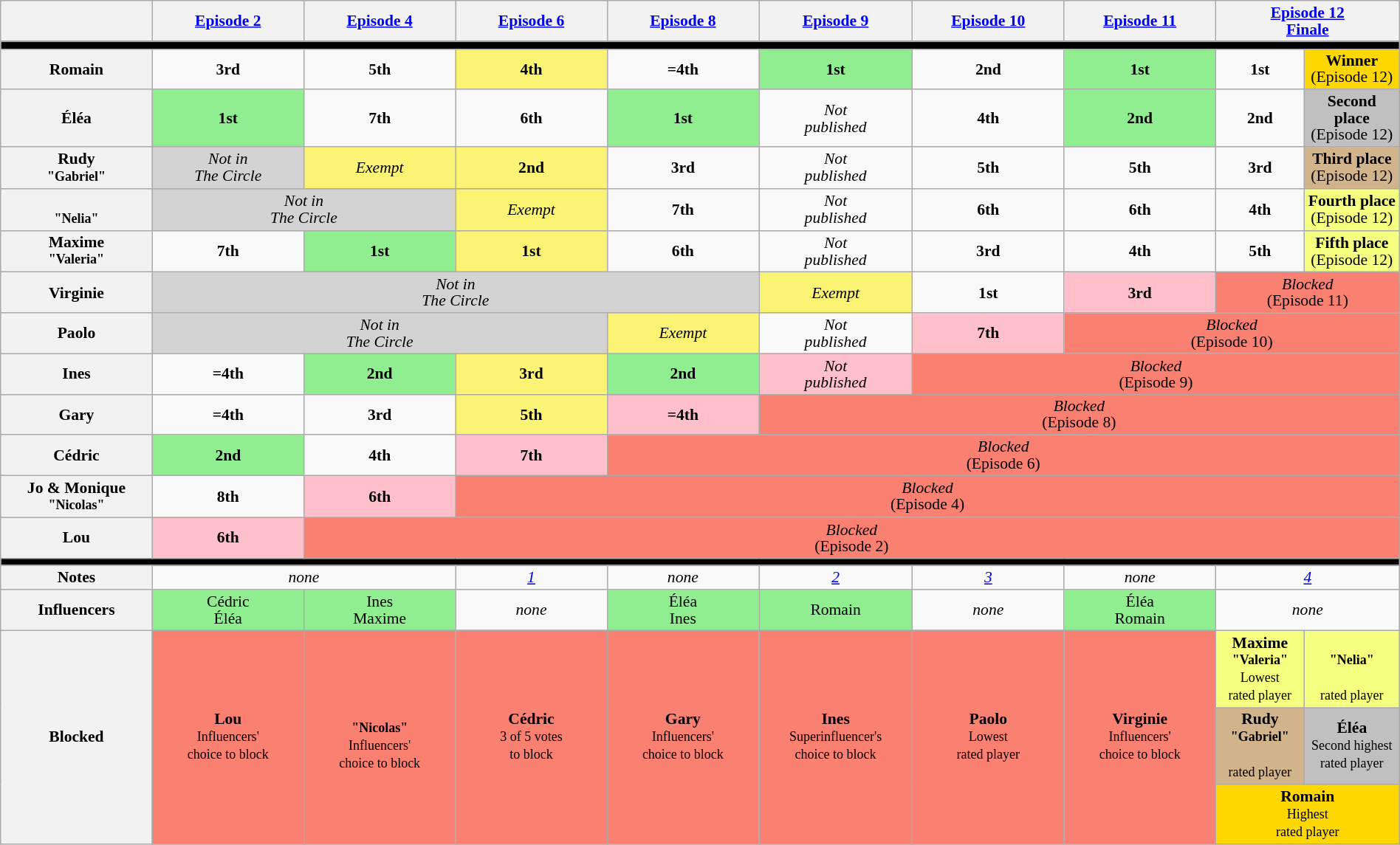<table class="wikitable"  style="text-align:center; width:100%; font-size:90%; line-height:15px;">
<tr>
<th style="width:7%;"></th>
<th style="width:7%;"><a href='#'>Episode 2</a></th>
<th style="width:7%;"><a href='#'>Episode 4</a></th>
<th style="width:7%;"><a href='#'>Episode 6</a></th>
<th style="width:7%;"><a href='#'>Episode 8</a></th>
<th style="width:7%;"><a href='#'>Episode 9</a></th>
<th style="width:7%;"><a href='#'>Episode 10</a></th>
<th style="width:7%;"><a href='#'>Episode 11</a></th>
<th colspan="2" style="width:7%;"><a href='#'>Episode 12<br>Finale</a></th>
</tr>
<tr>
<th style="background:#000" colspan="10"></th>
</tr>
<tr>
<th>Romain</th>
<td><strong>3rd</strong></td>
<td><strong>5th</strong></td>
<td style="background:#FBF373;"><strong>4th</strong></td>
<td><strong>=4th</strong></td>
<td style="background:lightgreen;"><strong>1st</strong></td>
<td><strong>2nd</strong></td>
<td style="background:lightgreen;"><strong>1st</strong></td>
<td><strong>1st</strong></td>
<td style="background:gold;"><strong>Winner</strong><br>(Episode 12)</td>
</tr>
<tr>
<th>Éléa</th>
<td style="background:lightgreen;"><strong>1st</strong></td>
<td><strong>7th</strong></td>
<td><strong>6th</strong></td>
<td style="background:lightgreen;"><strong>1st</strong></td>
<td><em>Not<br>published</em></td>
<td><strong>4th</strong></td>
<td style="background:lightgreen;"><strong>2nd</strong></td>
<td><strong>2nd</strong></td>
<td style="background:silver;"><strong>Second place</strong><br>(Episode 12)</td>
</tr>
<tr>
<th>Rudy<br><small>"Gabriel"</small></th>
<td bgcolor="lightgrey"><em>Not in<br>The Circle</em></td>
<td style="background:#FBF373;"><em>Exempt</em></td>
<td style="background:#FBF373;"><strong>2nd</strong></td>
<td><strong>3rd</strong></td>
<td><em>Not<br>published</em></td>
<td><strong>5th</strong></td>
<td><strong>5th</strong></td>
<td><strong>3rd</strong></td>
<td style="background:tan;"><strong>Third place</strong><br>(Episode 12)</td>
</tr>
<tr>
<th><br><small>"Nelia"</small></th>
<td colspan="2" bgcolor="lightgrey"><em>Not in<br>The Circle</em></td>
<td style="background:#FBF373"><em>Exempt</em></td>
<td><strong>7th</strong></td>
<td><em>Not<br>published</em></td>
<td><strong>6th</strong></td>
<td><strong>6th</strong></td>
<td><strong>4th</strong></td>
<td style="background:#F5FF80;"><strong>Fourth place</strong><br>(Episode 12)</td>
</tr>
<tr>
<th>Maxime<br><small>"Valeria"</small></th>
<td><strong>7th</strong></td>
<td style="background:lightgreen;"><strong>1st</strong></td>
<td style="background:#FBF373;"><strong>1st</strong></td>
<td><strong>6th</strong></td>
<td><em>Not<br>published</em></td>
<td><strong>3rd</strong></td>
<td><strong>4th</strong></td>
<td><strong>5th</strong></td>
<td style="background:#F5FF80;"><strong>Fifth place</strong><br>(Episode 12)</td>
</tr>
<tr>
<th>Virginie</th>
<td colspan="4" bgcolor="lightgrey"><em>Not in<br>The Circle</em></td>
<td style="background:#FBF373"><em>Exempt</em></td>
<td><strong>1st</strong></td>
<td style="background:pink;"><strong>3rd</strong></td>
<td style="background:salmon" colspan="2"><em>Blocked</em><br>(Episode 11)</td>
</tr>
<tr>
<th>Paolo</th>
<td colspan="3" bgcolor="lightgrey"><em>Not in<br>The Circle</em></td>
<td style="background:#FBF373"><em>Exempt</em></td>
<td><em>Not<br>published</em></td>
<td style="background:pink;"><strong>7th</strong></td>
<td style="background:salmon" colspan="3"><em>Blocked</em><br>(Episode 10)</td>
</tr>
<tr>
<th>Ines</th>
<td><strong>=4th</strong></td>
<td style="background:lightgreen;"><strong>2nd</strong></td>
<td style="background:#FBF373;"><strong>3rd</strong></td>
<td style="background:lightgreen;"><strong>2nd</strong></td>
<td style="background:pink;"><em>Not<br>published</em></td>
<td style="background:salmon" colspan="4"><em>Blocked</em><br>(Episode 9)</td>
</tr>
<tr>
<th>Gary</th>
<td><strong>=4th</strong></td>
<td><strong>3rd</strong></td>
<td style="background:#FBF373;"><strong>5th</strong></td>
<td style="background:pink;"><strong>=4th</strong></td>
<td style="background:salmon" colspan="5"><em>Blocked</em><br>(Episode 8)</td>
</tr>
<tr>
<th>Cédric</th>
<td style="background:lightgreen;"><strong>2nd</strong></td>
<td><strong>4th</strong></td>
<td style="background:pink;"><strong>7th</strong></td>
<td style="background:salmon" colspan="6"><em>Blocked</em><br>(Episode 6)</td>
</tr>
<tr>
<th>Jo & Monique<br><small>"Nicolas"</small></th>
<td><strong>8th</strong></td>
<td style="background:pink;"><strong>6th</strong></td>
<td style="background:salmon" colspan="7"><em>Blocked</em><br>(Episode 4)</td>
</tr>
<tr>
<th>Lou</th>
<td style="background:pink;"><strong>6th</strong></td>
<td style="background:salmon" colspan="8"><em>Blocked</em><br>(Episode 2)</td>
</tr>
<tr>
<th style="background:#000" colspan="10"></th>
</tr>
<tr>
<th>Notes</th>
<td colspan="2"><em>none</em></td>
<td><em><a href='#'>1</a></em></td>
<td><em>none</em></td>
<td><em><a href='#'>2</a></em></td>
<td><em><a href='#'>3</a></em></td>
<td><em>none</em></td>
<td colspan=2><em><a href='#'>4</a></em></td>
</tr>
<tr>
<th>Influencers</th>
<td style="background:lightgreen;">Cédric<br>Éléa</td>
<td style="background:lightgreen;">Ines<br>Maxime</td>
<td><em>none</em></td>
<td style="background:lightgreen;">Éléa<br>Ines</td>
<td style="background:lightgreen;">Romain</td>
<td><em>none</em></td>
<td style="background:lightgreen;">Éléa<br>Romain</td>
<td colspan="2"><em>none</em></td>
</tr>
<tr>
<th rowspan=3>Blocked</th>
<td style="background:#FA8072" rowspan=3><strong>Lou</strong><br><small>Influencers'<br>choice to block</small></td>
<td style="background:#FA8072" rowspan=3><strong><br><small>"Nicolas"</small></strong><br><small>Influencers'<br>choice to block</small></td>
<td style="background:#FA8072" rowspan=3><strong>Cédric</strong><br><small>3 of 5 votes<br>to block</small></td>
<td style="background:#FA8072" rowspan=3><strong>Gary</strong><br><small>Influencers'<br>choice to block</small></td>
<td style="background:#FA8072" rowspan=3><strong>Ines</strong><br><small>Superinfluencer's<br>choice to block</small></td>
<td style="background:#FA8072" rowspan=3><strong>Paolo</strong><br><small>Lowest<br>rated player</small></td>
<td style="background:#FA8072" rowspan=3><strong>Virginie</strong><br><small>Influencers'<br>choice to block</small></td>
<td style="background:#F5FF80"><strong>Maxime<br><small>"Valeria"</small></strong><br><small>Lowest<br>rated player</small></td>
<td style="background:#F5FF80"><strong><br><small>"Nelia"</small></strong><br><small><br>rated player</small></td>
</tr>
<tr>
<td style="background:tan"><strong>Rudy<br><small>"Gabriel"</small></strong><br><small><br>rated player</small></td>
<td style="background:silver"><strong>Éléa</strong><br><small>Second highest<br>rated player</small></td>
</tr>
<tr>
<td style="background:gold" colspan="2"><strong>Romain</strong><br><small>Highest<br>rated player</small></td>
</tr>
</table>
